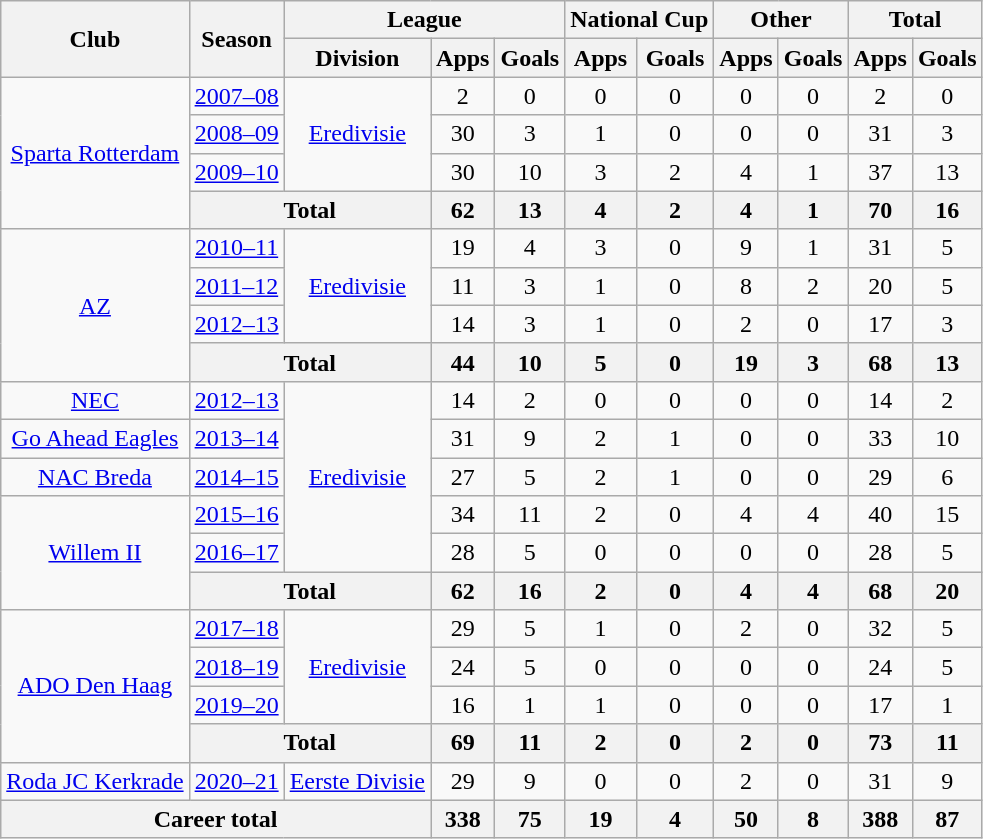<table class="wikitable" style="text-align: center;">
<tr>
<th rowspan="2">Club</th>
<th rowspan="2">Season</th>
<th colspan="3">League</th>
<th colspan="2">National Cup</th>
<th colspan="2">Other</th>
<th colspan="2">Total</th>
</tr>
<tr>
<th>Division</th>
<th>Apps</th>
<th>Goals</th>
<th>Apps</th>
<th>Goals</th>
<th>Apps</th>
<th>Goals</th>
<th>Apps</th>
<th>Goals</th>
</tr>
<tr>
<td rowspan="4" valign="center"><a href='#'>Sparta Rotterdam</a></td>
<td><a href='#'>2007–08</a></td>
<td rowspan="3" valign="center"><a href='#'>Eredivisie</a></td>
<td>2</td>
<td>0</td>
<td>0</td>
<td>0</td>
<td>0</td>
<td>0</td>
<td>2</td>
<td>0</td>
</tr>
<tr>
<td><a href='#'>2008–09</a></td>
<td>30</td>
<td>3</td>
<td>1</td>
<td>0</td>
<td>0</td>
<td>0</td>
<td>31</td>
<td>3</td>
</tr>
<tr>
<td><a href='#'>2009–10</a></td>
<td>30</td>
<td>10</td>
<td>3</td>
<td>2</td>
<td>4</td>
<td>1</td>
<td>37</td>
<td>13</td>
</tr>
<tr>
<th colspan="2">Total</th>
<th>62</th>
<th>13</th>
<th>4</th>
<th>2</th>
<th>4</th>
<th>1</th>
<th>70</th>
<th>16</th>
</tr>
<tr>
<td rowspan="4" valign="center"><a href='#'>AZ</a></td>
<td><a href='#'>2010–11</a></td>
<td rowspan="3" valign="center"><a href='#'>Eredivisie</a></td>
<td>19</td>
<td>4</td>
<td>3</td>
<td>0</td>
<td>9</td>
<td>1</td>
<td>31</td>
<td>5</td>
</tr>
<tr>
<td><a href='#'>2011–12</a></td>
<td>11</td>
<td>3</td>
<td>1</td>
<td>0</td>
<td>8</td>
<td>2</td>
<td>20</td>
<td>5</td>
</tr>
<tr>
<td><a href='#'>2012–13</a></td>
<td>14</td>
<td>3</td>
<td>1</td>
<td>0</td>
<td>2</td>
<td>0</td>
<td>17</td>
<td>3</td>
</tr>
<tr>
<th colspan="2">Total</th>
<th>44</th>
<th>10</th>
<th>5</th>
<th>0</th>
<th>19</th>
<th>3</th>
<th>68</th>
<th>13</th>
</tr>
<tr>
<td rowspan="1" valign="center"><a href='#'>NEC</a></td>
<td><a href='#'>2012–13</a></td>
<td rowspan="5" valign="center"><a href='#'>Eredivisie</a></td>
<td>14</td>
<td>2</td>
<td>0</td>
<td>0</td>
<td>0</td>
<td>0</td>
<td>14</td>
<td>2</td>
</tr>
<tr>
<td rowspan="1" valign="center"><a href='#'>Go Ahead Eagles</a></td>
<td><a href='#'>2013–14</a></td>
<td>31</td>
<td>9</td>
<td>2</td>
<td>1</td>
<td>0</td>
<td>0</td>
<td>33</td>
<td>10</td>
</tr>
<tr>
<td rowspan="1" valign="center"><a href='#'>NAC Breda</a></td>
<td><a href='#'>2014–15</a></td>
<td>27</td>
<td>5</td>
<td>2</td>
<td>1</td>
<td>0</td>
<td>0</td>
<td>29</td>
<td>6</td>
</tr>
<tr>
<td rowspan="3" valign="center"><a href='#'>Willem II</a></td>
<td><a href='#'>2015–16</a></td>
<td>34</td>
<td>11</td>
<td>2</td>
<td>0</td>
<td>4</td>
<td>4</td>
<td>40</td>
<td>15</td>
</tr>
<tr>
<td><a href='#'>2016–17</a></td>
<td>28</td>
<td>5</td>
<td>0</td>
<td>0</td>
<td>0</td>
<td>0</td>
<td>28</td>
<td>5</td>
</tr>
<tr>
<th colspan="2">Total</th>
<th>62</th>
<th>16</th>
<th>2</th>
<th>0</th>
<th>4</th>
<th>4</th>
<th>68</th>
<th>20</th>
</tr>
<tr>
<td rowspan="4" valign="center"><a href='#'>ADO Den Haag</a></td>
<td><a href='#'>2017–18</a></td>
<td rowspan="3" valign="center"><a href='#'>Eredivisie</a></td>
<td>29</td>
<td>5</td>
<td>1</td>
<td>0</td>
<td>2</td>
<td>0</td>
<td>32</td>
<td>5</td>
</tr>
<tr>
<td><a href='#'>2018–19</a></td>
<td>24</td>
<td>5</td>
<td>0</td>
<td>0</td>
<td>0</td>
<td>0</td>
<td>24</td>
<td>5</td>
</tr>
<tr>
<td><a href='#'>2019–20</a></td>
<td>16</td>
<td>1</td>
<td>1</td>
<td>0</td>
<td>0</td>
<td>0</td>
<td>17</td>
<td>1</td>
</tr>
<tr>
<th colspan="2">Total</th>
<th>69</th>
<th>11</th>
<th>2</th>
<th>0</th>
<th>2</th>
<th>0</th>
<th>73</th>
<th>11</th>
</tr>
<tr>
<td rowspan="1" valign="center"><a href='#'>Roda JC Kerkrade</a></td>
<td><a href='#'>2020–21</a></td>
<td rowspan="1" valign="center"><a href='#'>Eerste Divisie</a></td>
<td>29</td>
<td>9</td>
<td>0</td>
<td>0</td>
<td>2</td>
<td>0</td>
<td>31</td>
<td>9</td>
</tr>
<tr>
<th colspan="3">Career total</th>
<th>338</th>
<th>75</th>
<th>19</th>
<th>4</th>
<th>50</th>
<th>8</th>
<th>388</th>
<th>87</th>
</tr>
</table>
